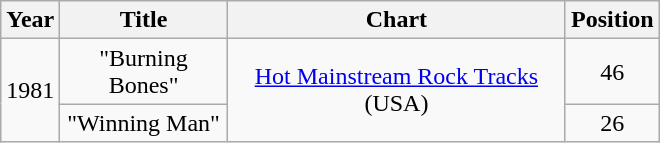<table class="wikitable" width="440px">
<tr>
<th align="center">Year</th>
<th align="center">Title</th>
<th align="center">Chart</th>
<th align="center">Position</th>
</tr>
<tr>
<td align="center" rowspan="2">1981</td>
<td align="center">"Burning Bones"</td>
<td align="center" rowspan="2"><a href='#'>Hot Mainstream Rock Tracks</a> (USA)</td>
<td align="center">46</td>
</tr>
<tr>
<td align="center">"Winning Man"</td>
<td align="center">26</td>
</tr>
</table>
